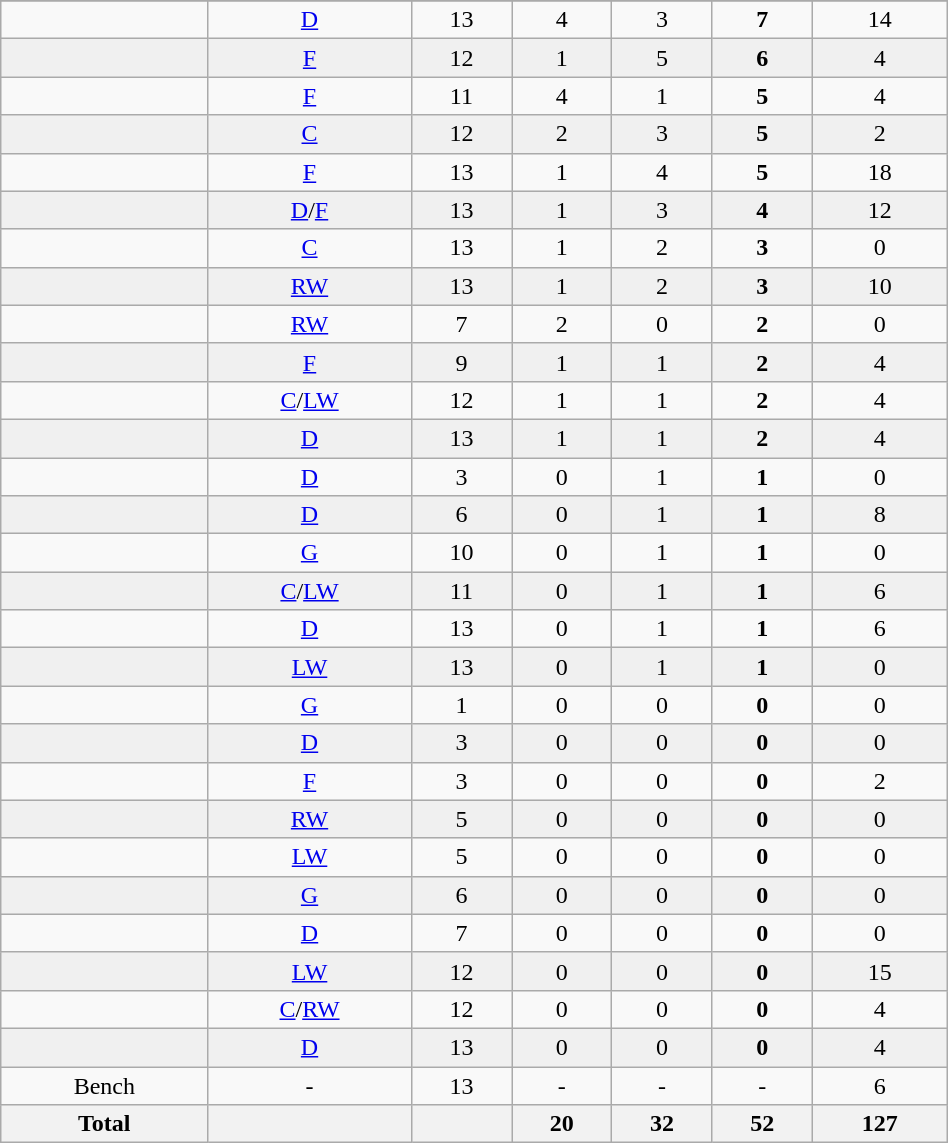<table class="wikitable sortable" width ="50%">
<tr align="center">
</tr>
<tr align="center" bgcolor="">
<td></td>
<td><a href='#'>D</a></td>
<td>13</td>
<td>4</td>
<td>3</td>
<td><strong>7</strong></td>
<td>14</td>
</tr>
<tr align="center" bgcolor="f0f0f0">
<td></td>
<td><a href='#'>F</a></td>
<td>12</td>
<td>1</td>
<td>5</td>
<td><strong>6</strong></td>
<td>4</td>
</tr>
<tr align="center" bgcolor="">
<td></td>
<td><a href='#'>F</a></td>
<td>11</td>
<td>4</td>
<td>1</td>
<td><strong>5</strong></td>
<td>4</td>
</tr>
<tr align="center" bgcolor="f0f0f0">
<td></td>
<td><a href='#'>C</a></td>
<td>12</td>
<td>2</td>
<td>3</td>
<td><strong>5</strong></td>
<td>2</td>
</tr>
<tr align="center" bgcolor="">
<td></td>
<td><a href='#'>F</a></td>
<td>13</td>
<td>1</td>
<td>4</td>
<td><strong>5</strong></td>
<td>18</td>
</tr>
<tr align="center" bgcolor="f0f0f0">
<td></td>
<td><a href='#'>D</a>/<a href='#'>F</a></td>
<td>13</td>
<td>1</td>
<td>3</td>
<td><strong>4</strong></td>
<td>12</td>
</tr>
<tr align="center" bgcolor="">
<td></td>
<td><a href='#'>C</a></td>
<td>13</td>
<td>1</td>
<td>2</td>
<td><strong>3</strong></td>
<td>0</td>
</tr>
<tr align="center" bgcolor="f0f0f0">
<td></td>
<td><a href='#'>RW</a></td>
<td>13</td>
<td>1</td>
<td>2</td>
<td><strong>3</strong></td>
<td>10</td>
</tr>
<tr align="center" bgcolor="">
<td></td>
<td><a href='#'>RW</a></td>
<td>7</td>
<td>2</td>
<td>0</td>
<td><strong>2</strong></td>
<td>0</td>
</tr>
<tr align="center" bgcolor="f0f0f0">
<td></td>
<td><a href='#'>F</a></td>
<td>9</td>
<td>1</td>
<td>1</td>
<td><strong>2</strong></td>
<td>4</td>
</tr>
<tr align="center" bgcolor="">
<td></td>
<td><a href='#'>C</a>/<a href='#'>LW</a></td>
<td>12</td>
<td>1</td>
<td>1</td>
<td><strong>2</strong></td>
<td>4</td>
</tr>
<tr align="center" bgcolor="f0f0f0">
<td></td>
<td><a href='#'>D</a></td>
<td>13</td>
<td>1</td>
<td>1</td>
<td><strong>2</strong></td>
<td>4</td>
</tr>
<tr align="center" bgcolor="">
<td></td>
<td><a href='#'>D</a></td>
<td>3</td>
<td>0</td>
<td>1</td>
<td><strong>1</strong></td>
<td>0</td>
</tr>
<tr align="center" bgcolor="f0f0f0">
<td></td>
<td><a href='#'>D</a></td>
<td>6</td>
<td>0</td>
<td>1</td>
<td><strong>1</strong></td>
<td>8</td>
</tr>
<tr align="center" bgcolor="">
<td></td>
<td><a href='#'>G</a></td>
<td>10</td>
<td>0</td>
<td>1</td>
<td><strong>1</strong></td>
<td>0</td>
</tr>
<tr align="center" bgcolor="f0f0f0">
<td></td>
<td><a href='#'>C</a>/<a href='#'>LW</a></td>
<td>11</td>
<td>0</td>
<td>1</td>
<td><strong>1</strong></td>
<td>6</td>
</tr>
<tr align="center" bgcolor="">
<td></td>
<td><a href='#'>D</a></td>
<td>13</td>
<td>0</td>
<td>1</td>
<td><strong>1</strong></td>
<td>6</td>
</tr>
<tr align="center" bgcolor="f0f0f0">
<td></td>
<td><a href='#'>LW</a></td>
<td>13</td>
<td>0</td>
<td>1</td>
<td><strong>1</strong></td>
<td>0</td>
</tr>
<tr align="center" bgcolor="">
<td></td>
<td><a href='#'>G</a></td>
<td>1</td>
<td>0</td>
<td>0</td>
<td><strong>0</strong></td>
<td>0</td>
</tr>
<tr align="center" bgcolor="f0f0f0">
<td></td>
<td><a href='#'>D</a></td>
<td>3</td>
<td>0</td>
<td>0</td>
<td><strong>0</strong></td>
<td>0</td>
</tr>
<tr align="center" bgcolor="">
<td></td>
<td><a href='#'>F</a></td>
<td>3</td>
<td>0</td>
<td>0</td>
<td><strong>0</strong></td>
<td>2</td>
</tr>
<tr align="center" bgcolor="f0f0f0">
<td></td>
<td><a href='#'>RW</a></td>
<td>5</td>
<td>0</td>
<td>0</td>
<td><strong>0</strong></td>
<td>0</td>
</tr>
<tr align="center" bgcolor="">
<td></td>
<td><a href='#'>LW</a></td>
<td>5</td>
<td>0</td>
<td>0</td>
<td><strong>0</strong></td>
<td>0</td>
</tr>
<tr align="center" bgcolor="f0f0f0">
<td></td>
<td><a href='#'>G</a></td>
<td>6</td>
<td>0</td>
<td>0</td>
<td><strong>0</strong></td>
<td>0</td>
</tr>
<tr align="center" bgcolor="">
<td></td>
<td><a href='#'>D</a></td>
<td>7</td>
<td>0</td>
<td>0</td>
<td><strong>0</strong></td>
<td>0</td>
</tr>
<tr align="center" bgcolor="f0f0f0">
<td></td>
<td><a href='#'>LW</a></td>
<td>12</td>
<td>0</td>
<td>0</td>
<td><strong>0</strong></td>
<td>15</td>
</tr>
<tr align="center" bgcolor="">
<td></td>
<td><a href='#'>C</a>/<a href='#'>RW</a></td>
<td>12</td>
<td>0</td>
<td>0</td>
<td><strong>0</strong></td>
<td>4</td>
</tr>
<tr align="center" bgcolor="f0f0f0">
<td></td>
<td><a href='#'>D</a></td>
<td>13</td>
<td>0</td>
<td>0</td>
<td><strong>0</strong></td>
<td>4</td>
</tr>
<tr align="center" bgcolor="">
<td>Bench</td>
<td>-</td>
<td>13</td>
<td>-</td>
<td>-</td>
<td>-</td>
<td>6</td>
</tr>
<tr>
<th>Total</th>
<th></th>
<th></th>
<th>20</th>
<th>32</th>
<th>52</th>
<th>127</th>
</tr>
</table>
